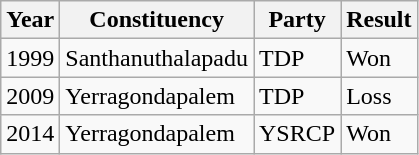<table class="wikitable sortable">
<tr>
<th>Year</th>
<th>Constituency</th>
<th>Party</th>
<th>Result</th>
</tr>
<tr>
<td>1999</td>
<td>Santhanuthalapadu</td>
<td>TDP</td>
<td>Won</td>
</tr>
<tr>
<td>2009</td>
<td>Yerragondapalem</td>
<td>TDP</td>
<td>Loss</td>
</tr>
<tr>
<td>2014</td>
<td>Yerragondapalem</td>
<td>YSRCP</td>
<td>Won</td>
</tr>
</table>
